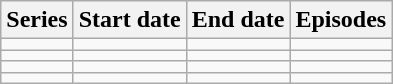<table class="wikitable" style="text-align:center;">
<tr>
<th>Series</th>
<th>Start date</th>
<th>End date</th>
<th>Episodes</th>
</tr>
<tr>
<td></td>
<td></td>
<td></td>
<td></td>
</tr>
<tr>
<td></td>
<td></td>
<td></td>
<td></td>
</tr>
<tr>
<td></td>
<td></td>
<td></td>
<td></td>
</tr>
<tr>
<td></td>
<td></td>
<td></td>
<td></td>
</tr>
</table>
